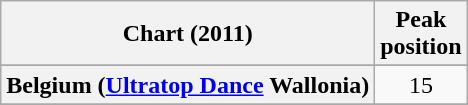<table class="wikitable sortable plainrowheaders" style="text-align:center;">
<tr>
<th scope="col">Chart (2011)</th>
<th scope="col">Peak<br>position</th>
</tr>
<tr>
</tr>
<tr>
<th scope="row">Belgium (<a href='#'>Ultratop Dance</a> Wallonia)</th>
<td>15</td>
</tr>
<tr>
</tr>
<tr>
</tr>
<tr>
</tr>
</table>
